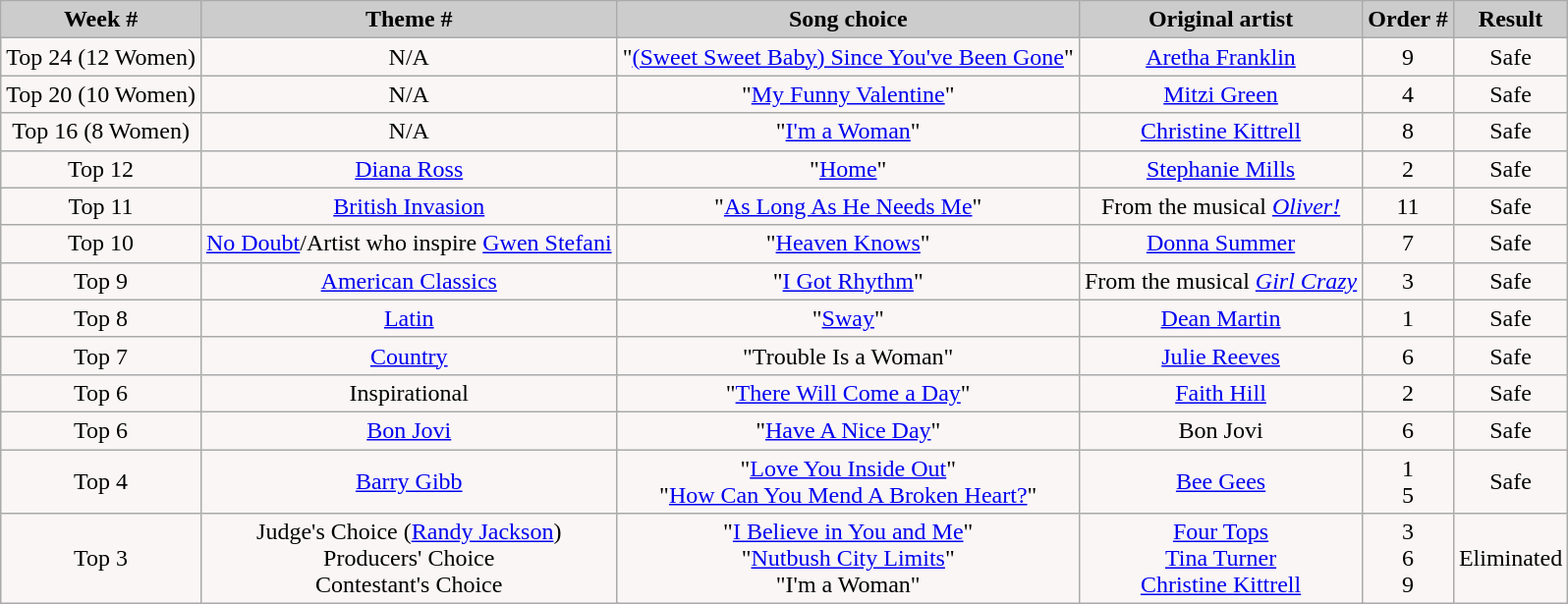<table class="wikitable" style="float:left;">
<tr style="text-align:Center; background:#ccc;">
<td colspan="100"><strong>Week #</strong></td>
<td colspan="100"><strong>Theme #</strong></td>
<td colspan="100"><strong>Song choice</strong></td>
<td colspan="100"><strong>Original artist</strong></td>
<td colspan="100"><strong>Order #</strong></td>
<td colspan="100"><strong>Result</strong></td>
</tr>
<tr style="text-align:center; background:#faf6f6;">
<td colspan="100">Top 24 (12 Women)</td>
<td colspan="100">N/A</td>
<td colspan="100">"<a href='#'>(Sweet Sweet Baby) Since You've Been Gone</a>"</td>
<td colspan="100"><a href='#'>Aretha Franklin</a></td>
<td colspan="100">9</td>
<td colspan="100">Safe</td>
</tr>
<tr style="text-align:center; background:#faf6f6;">
<td colspan="100">Top 20 (10 Women)</td>
<td colspan="100">N/A</td>
<td colspan="100">"<a href='#'>My Funny Valentine</a>"</td>
<td colspan="100"><a href='#'>Mitzi Green</a></td>
<td colspan="100">4</td>
<td colspan="100">Safe</td>
</tr>
<tr>
<td colspan="100"  style="text-align:center; background:#faf6f6;">Top 16 (8 Women)</td>
<td colspan="100"  style="text-align:center; background:#faf6f6;">N/A</td>
<td colspan="100"  style="text-align:center; background:#faf6f6;">"<a href='#'>I'm a Woman</a>"</td>
<td colspan="100"  style="text-align:center; background:#faf6f6;"><a href='#'>Christine Kittrell</a></td>
<td colspan="100"  style="text-align:center; background:#faf6f6;">8</td>
<td colspan="100"  style="text-align:center; background:#faf6f6;">Safe</td>
</tr>
<tr>
<td colspan="100"  style="text-align:center; background:#faf6f6;">Top 12</td>
<td colspan="100"  style="text-align:center; background:#faf6f6;"><a href='#'>Diana Ross</a></td>
<td colspan="100"  style="text-align:center; background:#faf6f6;">"<a href='#'>Home</a>"</td>
<td colspan="100"  style="text-align:center; background:#faf6f6;"><a href='#'>Stephanie Mills</a></td>
<td colspan="100"  style="text-align:center; background:#faf6f6;">2</td>
<td colspan="100"  style="text-align:center; background:#faf6f6;">Safe</td>
</tr>
<tr style="text-align:center; background:#faf6f6;">
<td colspan="100">Top 11</td>
<td colspan="100"><a href='#'>British Invasion</a></td>
<td colspan="100">"<a href='#'>As Long As He Needs Me</a>"</td>
<td colspan="100">From the musical <em><a href='#'>Oliver!</a></em></td>
<td colspan="100">11</td>
<td colspan="100">Safe</td>
</tr>
<tr>
<td colspan="100"  style="text-align:center; background:#faf6f6;">Top 10</td>
<td colspan="100"  style="text-align:center; background:#faf6f6;"><a href='#'>No Doubt</a>/Artist who inspire <a href='#'>Gwen Stefani</a></td>
<td colspan="100"  style="text-align:center; background:#faf6f6;">"<a href='#'>Heaven Knows</a>"</td>
<td colspan="100"  style="text-align:center; background:#faf6f6;"><a href='#'>Donna Summer</a></td>
<td colspan="100"  style="text-align:center; background:#faf6f6;">7</td>
<td colspan="100"  style="text-align:center; background:#faf6f6;">Safe</td>
</tr>
<tr>
<td colspan="100"  style="text-align:center; background:#faf6f6;">Top 9</td>
<td colspan="100"  style="text-align:center; background:#faf6f6;"><a href='#'>American Classics</a></td>
<td colspan="100"  style="text-align:center; background:#faf6f6;">"<a href='#'>I Got Rhythm</a>"</td>
<td colspan="100"  style="text-align:center; background:#faf6f6;">From the musical <em><a href='#'>Girl Crazy</a></em></td>
<td colspan="100"  style="text-align:center; background:#faf6f6;">3</td>
<td colspan="100"  style="text-align:center; background:#faf6f6;">Safe</td>
</tr>
<tr>
<td colspan="100"  style="text-align:center; background:#faf6f6;">Top 8</td>
<td colspan="100"  style="text-align:center; background:#faf6f6;"><a href='#'>Latin</a></td>
<td colspan="100"  style="text-align:center; background:#faf6f6;">"<a href='#'>Sway</a>"</td>
<td colspan="100"  style="text-align:center; background:#faf6f6;"><a href='#'>Dean Martin</a></td>
<td colspan="100"  style="text-align:center; background:#faf6f6;">1</td>
<td colspan="100"  style="text-align:center; background:#faf6f6;">Safe</td>
</tr>
<tr>
<td colspan="100"  style="text-align:center; background:#faf6f6;">Top 7</td>
<td colspan="100"  style="text-align:center; background:#faf6f6;"><a href='#'>Country</a></td>
<td colspan="100"  style="text-align:center; background:#faf6f6;">"Trouble Is a Woman"</td>
<td colspan="100"  style="text-align:center; background:#faf6f6;"><a href='#'>Julie Reeves</a></td>
<td colspan="100"  style="text-align:center; background:#faf6f6;">6</td>
<td colspan="100"  style="text-align:center; background:#faf6f6;">Safe</td>
</tr>
<tr style="text-align:center; background:#faf6f6;">
<td colspan="100">Top 6</td>
<td colspan="100">Inspirational</td>
<td colspan="100">"<a href='#'>There Will Come a Day</a>"</td>
<td colspan="100"><a href='#'>Faith Hill</a></td>
<td colspan="100">2</td>
<td colspan="100">Safe</td>
</tr>
<tr>
<td colspan="100"  style="text-align:center; background:#faf6f6;">Top 6</td>
<td colspan="100"  style="text-align:center; background:#faf6f6;"><a href='#'>Bon Jovi</a></td>
<td colspan="100"  style="text-align:center; background:#faf6f6;">"<a href='#'>Have A Nice Day</a>"</td>
<td colspan="100"  style="text-align:center; background:#faf6f6;">Bon Jovi</td>
<td colspan="100"  style="text-align:center; background:#faf6f6;">6</td>
<td colspan="100"  style="text-align:center; background:#faf6f6;">Safe</td>
</tr>
<tr style="text-align:center; background:#faf6f6;">
<td colspan="100">Top 4</td>
<td colspan="100"><a href='#'>Barry Gibb</a></td>
<td colspan="100">"<a href='#'>Love You Inside Out</a>"<br>"<a href='#'>How Can You Mend A Broken Heart?</a>"</td>
<td colspan="100"><a href='#'>Bee Gees</a></td>
<td colspan="100">1<br>5</td>
<td colspan="100">Safe</td>
</tr>
<tr>
<td colspan="100"  style="text-align:center; background:#faf6f6;">Top 3</td>
<td colspan="100"  style="text-align:center; background:#faf6f6;">Judge's Choice (<a href='#'>Randy Jackson</a>)<br>Producers' Choice<br>Contestant's Choice</td>
<td colspan="100"  style="text-align:center; background:#faf6f6;">"<a href='#'>I Believe in You and Me</a>"<br>"<a href='#'>Nutbush City Limits</a>"<br>"I'm a Woman"</td>
<td colspan="100"  style="text-align:center; background:#faf6f6;"><a href='#'>Four Tops</a><br><a href='#'>Tina Turner</a><br><a href='#'>Christine Kittrell</a></td>
<td colspan="100"  style="text-align:center; background:#faf6f6;">3<br>6<br>9</td>
<td colspan="100"  style="text-align:center; background:#faf6f6;">Eliminated</td>
</tr>
</table>
